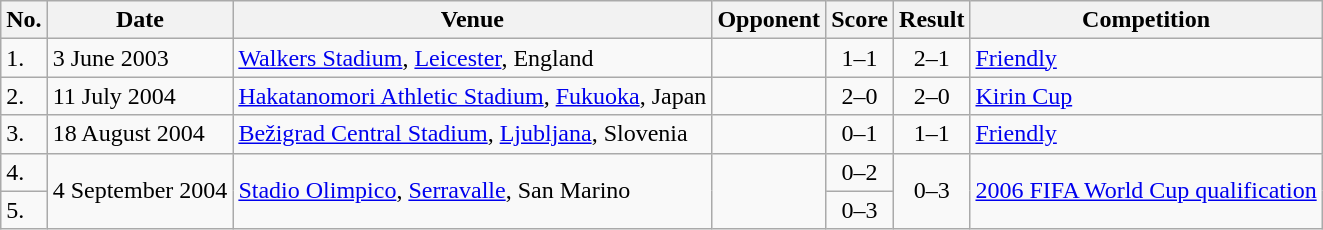<table class="wikitable sortable">
<tr>
<th scope="col">No.</th>
<th scope="col">Date</th>
<th scope="col">Venue</th>
<th scope="col">Opponent</th>
<th scope="col">Score</th>
<th scope="col">Result</th>
<th scope="col">Competition</th>
</tr>
<tr>
<td>1.</td>
<td>3 June 2003</td>
<td><a href='#'>Walkers Stadium</a>, <a href='#'>Leicester</a>, England</td>
<td></td>
<td align="center">1–1</td>
<td align="center">2–1</td>
<td><a href='#'>Friendly</a></td>
</tr>
<tr>
<td>2.</td>
<td>11 July 2004</td>
<td><a href='#'>Hakatanomori Athletic Stadium</a>, <a href='#'>Fukuoka</a>, Japan</td>
<td></td>
<td align="center">2–0</td>
<td align="center">2–0</td>
<td><a href='#'>Kirin Cup</a></td>
</tr>
<tr>
<td>3.</td>
<td>18 August 2004</td>
<td><a href='#'>Bežigrad Central Stadium</a>, <a href='#'>Ljubljana</a>, Slovenia</td>
<td></td>
<td align="center">0–1</td>
<td align="center">1–1</td>
<td><a href='#'>Friendly</a></td>
</tr>
<tr>
<td>4.</td>
<td rowspan=2>4 September 2004</td>
<td rowspan=2><a href='#'>Stadio Olimpico</a>, <a href='#'>Serravalle</a>, San Marino</td>
<td rowspan=2></td>
<td align=center>0–2</td>
<td rowspan="2" style="text-align:center;">0–3</td>
<td rowspan=2><a href='#'>2006 FIFA World Cup qualification</a></td>
</tr>
<tr>
<td>5.</td>
<td align=center>0–3</td>
</tr>
</table>
